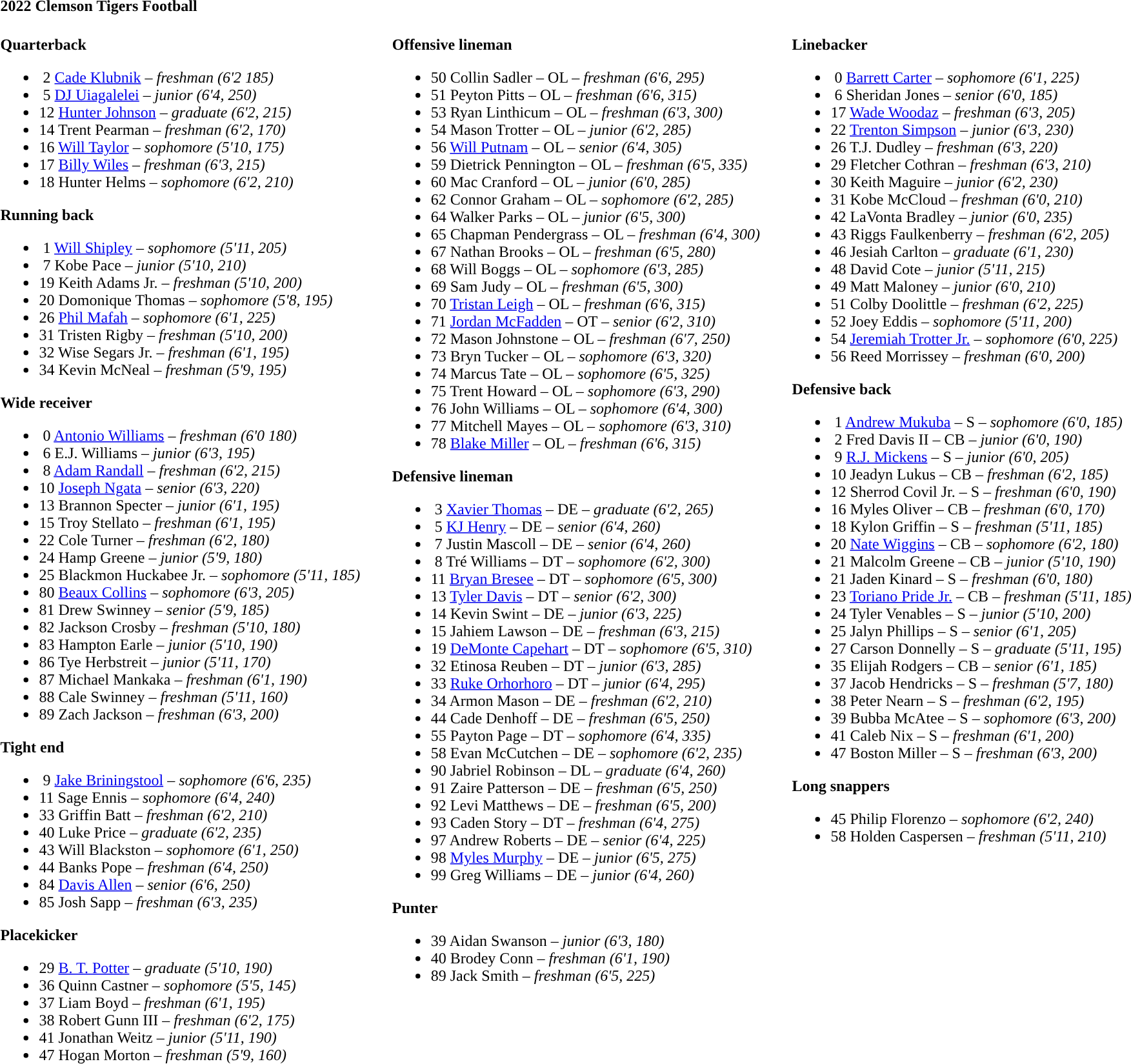<table class="toccolours" style="text-align: left;">
<tr>
<td colspan=11><strong>2022 Clemson Tigers Football</strong></td>
</tr>
<tr>
<td valign="top"><br><strong>Quarterback</strong><ul><li> 2 <a href='#'>Cade Klubnik</a> – <em>freshman (6'2 185)</em></li><li> 5 <a href='#'>DJ Uiagalelei</a> – <em>junior (6'4, 250)</em></li><li>12 <a href='#'>Hunter Johnson</a>  – <em>graduate (6'2, 215)</em></li><li>14 Trent Pearman – <em>freshman (6'2, 170)</em></li><li>16 <a href='#'>Will Taylor</a> – <em>sophomore (5'10, 175)</em></li><li>17 <a href='#'>Billy Wiles</a> – <em> freshman (6'3, 215)</em></li><li>18 Hunter Helms – <em> sophomore (6'2, 210)</em></li></ul><strong>Running back</strong><ul><li> 1 <a href='#'>Will Shipley</a> – <em>sophomore (5'11, 205)</em></li><li> 7 Kobe Pace – <em>junior (5'10, 210)</em></li><li>19 Keith Adams Jr. – <em>freshman (5'10, 200)</em></li><li>20 Domonique Thomas – <em> sophomore (5'8, 195)</em></li><li>26 <a href='#'>Phil Mafah</a> – <em>sophomore (6'1, 225)</em></li><li>31 Tristen Rigby – <em> freshman (5'10, 200)</em></li><li>32 Wise Segars Jr. – <em> freshman (6'1, 195)</em></li><li>34 Kevin McNeal – <em> freshman (5'9, 195)</em></li></ul><strong>Wide receiver</strong><ul><li> 0 <a href='#'>Antonio Williams</a> – <em>freshman (6'0 180)</em></li><li> 6 E.J. Williams – <em>junior (6'3, 195)</em></li><li> 8 <a href='#'>Adam Randall</a> – <em>freshman (6'2, 215)</em></li><li>10 <a href='#'>Joseph Ngata</a> – <em>senior (6'3, 220)</em></li><li>13 Brannon Specter – <em> junior (6'1, 195)</em></li><li>15 Troy Stellato – <em> freshman (6'1, 195)</em></li><li>22 Cole Turner – <em>freshman (6'2, 180)</em></li><li>24 Hamp Greene – <em> junior (5'9, 180)</em></li><li>25 Blackmon Huckabee Jr. – <em> sophomore (5'11, 185)</em></li><li>80 <a href='#'>Beaux Collins</a> – <em>sophomore (6'3, 205)</em></li><li>81 Drew Swinney – <em> senior (5'9, 185)</em></li><li>82 Jackson Crosby – <em> freshman (5'10, 180)</em></li><li>83 Hampton Earle – <em> junior (5'10, 190)</em></li><li>86 Tye Herbstreit – <em> junior (5'11, 170)</em></li><li>87 Michael Mankaka – <em>freshman (6'1, 190)</em></li><li>88 Cale Swinney – <em>freshman (5'11, 160)</em></li><li>89 Zach Jackson – <em> freshman (6'3, 200)</em></li></ul><strong>Tight end</strong><ul><li> 9 <a href='#'>Jake Briningstool</a> – <em>sophomore (6'6, 235)</em></li><li>11 Sage Ennis – <em> sophomore (6'4, 240)</em></li><li>33 Griffin Batt – <em>freshman (6'2, 210)</em></li><li>40 Luke Price – <em>graduate (6'2, 235)</em></li><li>43 Will Blackston – <em> sophomore (6'1, 250)</em></li><li>44 Banks Pope – <em> freshman (6'4, 250)</em></li><li>84 <a href='#'>Davis Allen</a> – <em>senior (6'6, 250)</em></li><li>85 Josh Sapp – <em>freshman (6'3, 235)</em></li></ul><strong>Placekicker</strong><ul><li>29 <a href='#'>B. T. Potter</a> – <em>graduate (5'10, 190)</em></li><li>36 Quinn Castner – <em> sophomore (5'5, 145)</em></li><li>37 Liam Boyd – <em>freshman (6'1, 195)</em></li><li>38 Robert Gunn III – <em>freshman (6'2, 175)</em></li><li>41 Jonathan Weitz – <em> junior (5'11, 190)</em></li><li>47 Hogan Morton – <em> freshman (5'9, 160)</em></li></ul></td>
<td width="25"> </td>
<td valign="top"><br><strong>Offensive lineman</strong><ul><li>50 Collin Sadler – OL – <em>freshman (6'6, 295)</em></li><li>51 Peyton Pitts – OL – <em>freshman (6'6, 315)</em></li><li>53 Ryan Linthicum – OL – <em> freshman (6'3, 300)</em></li><li>54 Mason Trotter – OL – <em> junior (6'2, 285)</em></li><li>56 <a href='#'>Will Putnam</a> – OL – <em>senior (6'4, 305)</em></li><li>59 Dietrick Pennington – OL – <em> freshman (6'5, 335)</em></li><li>60 Mac Cranford – OL – <em> junior (6'0, 285)</em></li><li>62 Connor Graham – OL – <em> sophomore (6'2, 285)</em></li><li>64 Walker Parks – OL – <em>junior (6'5, 300)</em></li><li>65 Chapman Pendergrass – OL – <em>freshman (6'4, 300)</em></li><li>67 Nathan Brooks – OL – <em> freshman (6'5, 280)</em></li><li>68 Will Boggs – OL – <em> sophomore (6'3, 285)</em></li><li>69 Sam Judy – OL – <em> freshman (6'5, 300)</em></li><li>70 <a href='#'>Tristan Leigh</a> – OL – <em> freshman (6'6, 315)</em></li><li>71 <a href='#'>Jordan McFadden</a> – OT – <em> senior (6'2, 310)</em></li><li>72 Mason Johnstone – OL – <em>freshman (6'7, 250)</em></li><li>73 Bryn Tucker – OL – <em> sophomore (6'3, 320)</em></li><li>74 Marcus Tate – OL – <em>sophomore (6'5, 325)</em></li><li>75 Trent Howard – OL – <em> sophomore (6'3, 290)</em></li><li>76 John Williams – OL – <em> sophomore (6'4, 300)</em></li><li>77 Mitchell Mayes – OL – <em>sophomore (6'3, 310)</em></li><li>78 <a href='#'>Blake Miller</a> – OL – <em>freshman (6'6, 315)</em></li></ul><strong>Defensive lineman</strong><ul><li> 3 <a href='#'>Xavier Thomas</a> – DE – <em>graduate (6'2, 265)</em></li><li> 5 <a href='#'>KJ Henry</a> – DE – <em> senior (6'4, 260)</em></li><li> 7 Justin Mascoll – DE – <em> senior (6'4, 260)</em></li><li> 8 Tré Williams – DT – <em> sophomore (6'2, 300)</em></li><li>11 <a href='#'>Bryan Bresee</a> – DT – <em> sophomore (6'5, 300)</em></li><li>13 <a href='#'>Tyler Davis</a> – DT – <em>senior (6'2, 300)</em></li><li>14 Kevin Swint – DE – <em>junior (6'3, 225)</em></li><li>15 Jahiem Lawson – DE – <em>freshman (6'3, 215)</em></li><li>19 <a href='#'>DeMonte Capehart</a> – DT – <em> sophomore (6'5, 310)</em></li><li>32 Etinosa Reuben – DT – <em> junior (6'3, 285)</em></li><li>33 <a href='#'>Ruke Orhorhoro</a> – DT – <em> junior (6'4, 295)</em></li><li>34 Armon Mason – DE – <em> freshman (6'2, 210)</em></li><li>44 Cade Denhoff – DE – <em> freshman (6'5, 250)</em></li><li>55 Payton Page – DT – <em>sophomore (6'4, 335)</em></li><li>58 Evan McCutchen – DE – <em> sophomore (6'2, 235)</em></li><li>90 Jabriel Robinson – DL – <em>graduate (6'4, 260)</em></li><li>91 Zaire Patterson – DE – <em> freshman (6'5, 250)</em></li><li>92 Levi Matthews – DE – <em>freshman (6'5, 200)</em></li><li>93 Caden Story – DT – <em>freshman (6'4, 275)</em></li><li>97 Andrew Roberts – DE – <em> senior (6'4, 225)</em></li><li>98 <a href='#'>Myles Murphy</a> – DE – <em>junior (6'5, 275)</em></li><li>99 Greg Williams – DE – <em> junior (6'4, 260)</em></li></ul><strong>Punter</strong><ul><li>39 Aidan Swanson – <em> junior (6'3, 180)</em></li><li>40 Brodey Conn – <em>freshman (6'1, 190)</em></li><li>89 Jack Smith – <em>freshman (6'5, 225)</em></li></ul></td>
<td width="25"> </td>
<td valign="top"><br><strong>Linebacker</strong><ul><li> 0 <a href='#'>Barrett Carter</a> – <em>sophomore (6'1, 225)</em></li><li> 6 Sheridan Jones – <em>senior (6'0, 185)</em></li><li>17 <a href='#'>Wade Woodaz</a> – <em>freshman (6'3, 205)</em></li><li>22 <a href='#'>Trenton Simpson</a> – <em>junior (6'3, 230)</em></li><li>26 T.J. Dudley – <em>freshman (6'3, 220)</em></li><li>29 Fletcher Cothran – <em>freshman (6'3, 210)</em></li><li>30 Keith Maguire – <em> junior (6'2, 230)</em></li><li>31 Kobe McCloud – <em>freshman (6'0, 210)</em></li><li>42 LaVonta Bradley – <em> junior (6'0, 235)</em></li><li>43 Riggs Faulkenberry – <em> freshman (6'2, 205)</em></li><li>46 Jesiah Carlton – <em>graduate (6'1, 230)</em></li><li>48 David Cote – <em> junior (5'11, 215)</em></li><li>49 Matt Maloney – <em> junior (6'0, 210)</em></li><li>51 Colby Doolittle – <em> freshman (6'2, 225)</em></li><li>52 Joey Eddis – <em> sophomore (5'11, 200)</em></li><li>54 <a href='#'>Jeremiah Trotter Jr.</a> – <em>sophomore (6'0, 225)</em></li><li>56 Reed Morrissey – <em> freshman (6'0, 200)</em></li></ul><strong>Defensive back</strong><ul><li> 1 <a href='#'>Andrew Mukuba</a> – S – <em>sophomore (6'0, 185)</em></li><li> 2 Fred Davis II – CB – <em>junior (6'0, 190)</em></li><li> 9 <a href='#'>R.J. Mickens</a> – S – <em>junior (6'0, 205)</em></li><li>10 Jeadyn Lukus – CB – <em>freshman (6'2, 185)</em></li><li>12 Sherrod Covil Jr. – S – <em>freshman (6'0, 190)</em></li><li>16 Myles Oliver – CB – <em>freshman (6'0, 170)</em></li><li>18 Kylon Griffin – S – <em>freshman (5'11, 185)</em></li><li>20 <a href='#'>Nate Wiggins</a> – CB – <em>sophomore (6'2, 180)</em></li><li>21 Malcolm Greene – CB – <em>junior (5'10, 190)</em></li><li>21 Jaden Kinard – S – <em>freshman (6'0, 180)</em></li><li>23 <a href='#'>Toriano Pride Jr.</a> – CB – <em>freshman (5'11, 185)</em></li><li>24 Tyler Venables – S – <em>junior (5'10, 200)</em></li><li>25 Jalyn Phillips – S – <em>senior (6'1, 205)</em></li><li>27 Carson Donnelly – S – <em>graduate (5'11, 195)</em></li><li>35 Elijah Rodgers – CB – <em> senior (6'1, 185)</em></li><li>37 Jacob Hendricks – S – <em> freshman (5'7, 180)</em></li><li>38 Peter Nearn – S – <em> freshman (6'2, 195)</em></li><li>39 Bubba McAtee – S – <em> sophomore (6'3, 200)</em></li><li>41 Caleb Nix – S – <em>freshman (6'1, 200)</em></li><li>47 Boston Miller – S – <em>freshman (6'3, 200)</em></li></ul><strong>Long snappers</strong><ul><li>45 Philip Florenzo – <em> sophomore (6'2, 240)</em></li><li>58 Holden Caspersen – <em> freshman (5'11, 210)</em></li></ul></td>
</tr>
<tr>
</tr>
</table>
